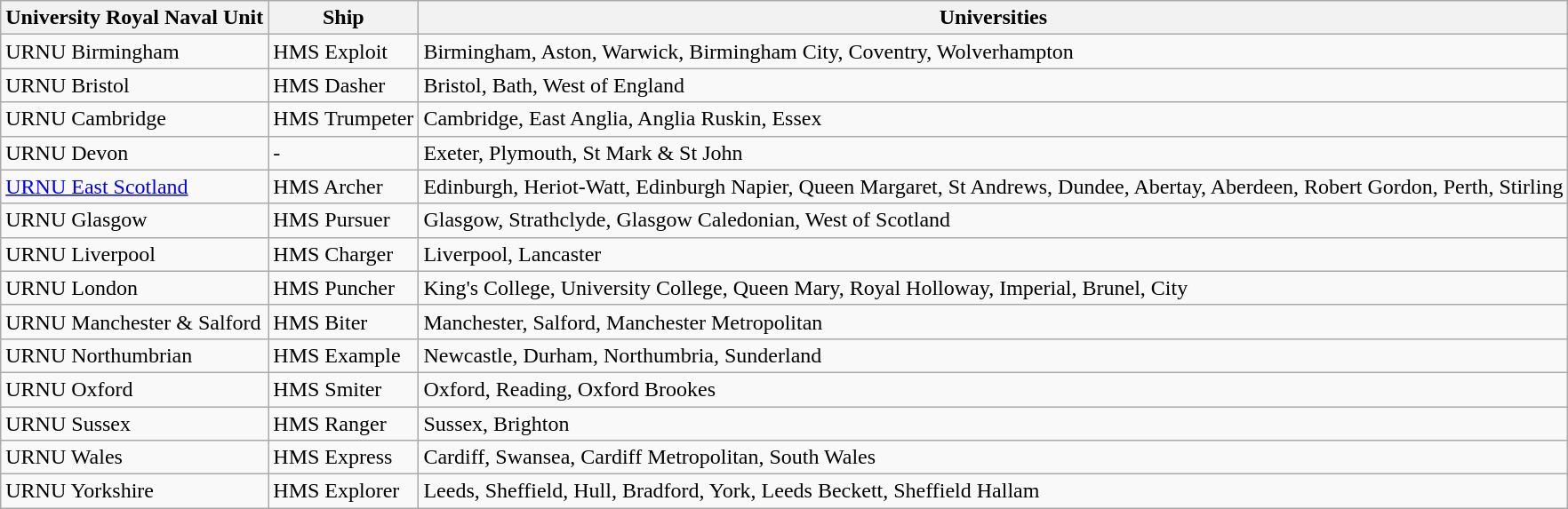<table class="wikitable">
<tr>
<th>University Royal Naval Unit</th>
<th>Ship</th>
<th>Universities</th>
</tr>
<tr>
<td>URNU Birmingham</td>
<td>HMS Exploit</td>
<td>Birmingham, Aston, Warwick, Birmingham City, Coventry, Wolverhampton</td>
</tr>
<tr>
<td>URNU Bristol</td>
<td>HMS Dasher</td>
<td>Bristol, Bath, West of England</td>
</tr>
<tr>
<td>URNU Cambridge</td>
<td>HMS Trumpeter</td>
<td>Cambridge, East Anglia, Anglia Ruskin, Essex</td>
</tr>
<tr>
<td>URNU Devon</td>
<td>-</td>
<td>Exeter, Plymouth, St Mark & St John</td>
</tr>
<tr>
<td><a href='#'>URNU East Scotland</a></td>
<td>HMS Archer</td>
<td>Edinburgh, Heriot-Watt, Edinburgh Napier, Queen Margaret, St Andrews, Dundee, Abertay, Aberdeen, Robert Gordon, Perth, Stirling</td>
</tr>
<tr>
<td>URNU Glasgow</td>
<td>HMS Pursuer</td>
<td>Glasgow, Strathclyde, Glasgow Caledonian, West of Scotland</td>
</tr>
<tr>
<td>URNU Liverpool</td>
<td>HMS Charger</td>
<td>Liverpool, Lancaster</td>
</tr>
<tr>
<td>URNU London</td>
<td>HMS Puncher</td>
<td>King's College, University College, Queen Mary, Royal Holloway, Imperial, Brunel, City</td>
</tr>
<tr>
<td>URNU Manchester & Salford</td>
<td>HMS Biter</td>
<td>Manchester, Salford, Manchester Metropolitan</td>
</tr>
<tr>
<td>URNU Northumbrian</td>
<td>HMS Example</td>
<td>Newcastle, Durham, Northumbria, Sunderland</td>
</tr>
<tr>
<td>URNU Oxford</td>
<td>HMS Smiter</td>
<td>Oxford, Reading, Oxford Brookes</td>
</tr>
<tr>
<td>URNU Sussex</td>
<td>HMS Ranger</td>
<td>Sussex, Brighton</td>
</tr>
<tr>
<td>URNU Wales</td>
<td>HMS Express</td>
<td>Cardiff, Swansea, Cardiff Metropolitan, South Wales</td>
</tr>
<tr>
<td>URNU Yorkshire</td>
<td>HMS Explorer</td>
<td>Leeds, Sheffield, Hull, Bradford, York, Leeds Beckett, Sheffield Hallam</td>
</tr>
</table>
